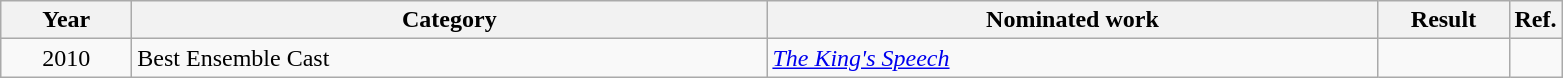<table class=wikitable>
<tr>
<th scope="col" style="width:5em;">Year</th>
<th scope="col" style="width:26em;">Category</th>
<th scope="col" style="width:25em;">Nominated work</th>
<th scope="col" style="width:5em;">Result</th>
<th>Ref.</th>
</tr>
<tr>
<td style="text-align:center;">2010</td>
<td>Best Ensemble Cast</td>
<td><em><a href='#'>The King's Speech</a></em></td>
<td></td>
<td></td>
</tr>
</table>
